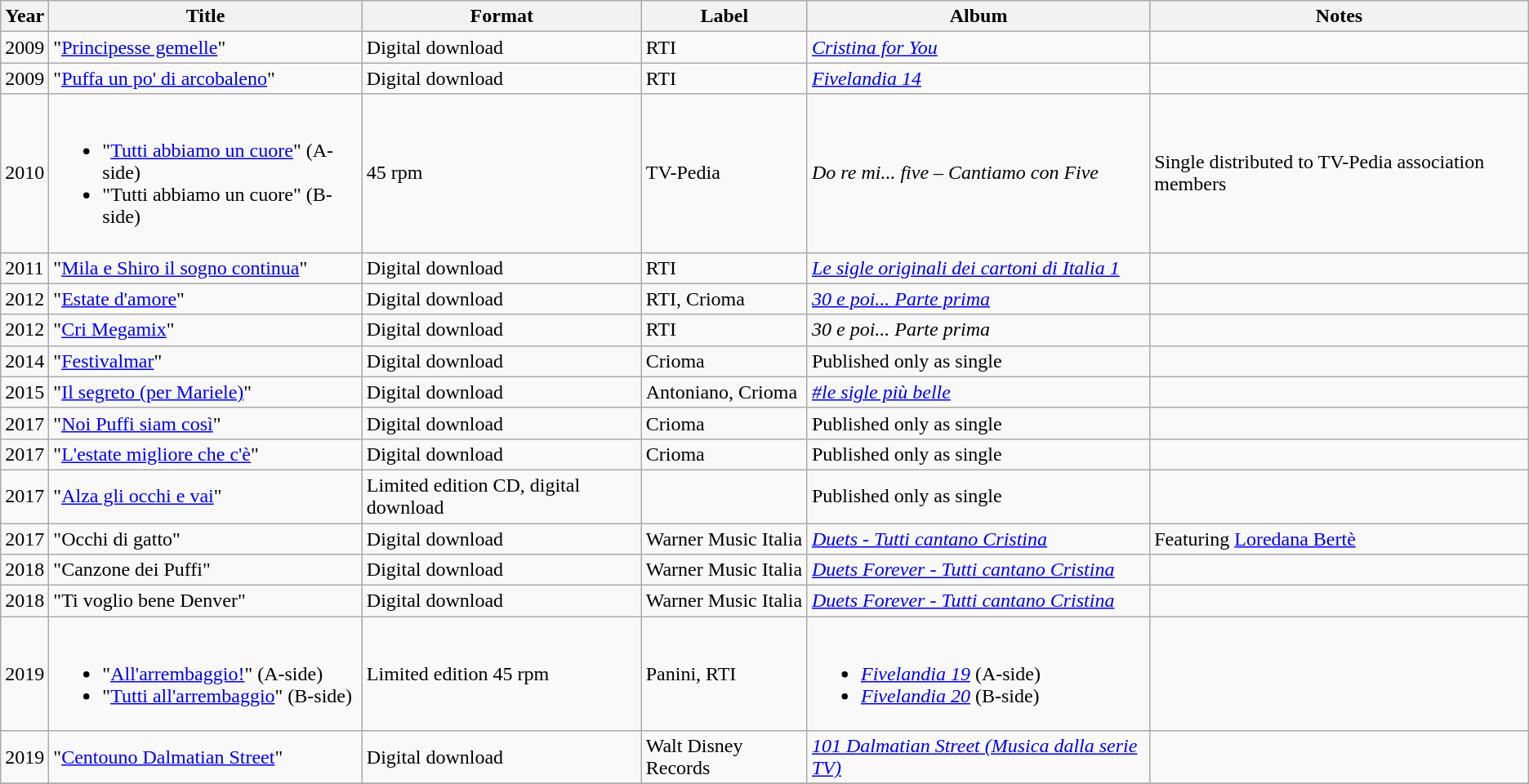<table class=wikitable>
<tr>
<th>Year</th>
<th>Title</th>
<th>Format</th>
<th>Label</th>
<th>Album</th>
<th>Notes</th>
</tr>
<tr>
<td>2009</td>
<td>"<a href='#'>Principesse gemelle</a>"</td>
<td>Digital download</td>
<td>RTI</td>
<td><em><a href='#'>Cristina for You</a></em></td>
<td></td>
</tr>
<tr>
<td>2009</td>
<td>"<a href='#'>Puffa un po' di arcobaleno</a>"</td>
<td>Digital download</td>
<td>RTI</td>
<td><em><a href='#'>Fivelandia 14</a></em></td>
<td></td>
</tr>
<tr>
<td>2010</td>
<td><br><ul><li>"<a href='#'>Tutti abbiamo un cuore</a>" (A-side)</li><li>"Tutti abbiamo un cuore" (B-side)</li></ul></td>
<td>45 rpm</td>
<td>TV-Pedia</td>
<td><em>Do re mi... five – Cantiamo con Five</em></td>
<td>Single distributed to TV-Pedia association members</td>
</tr>
<tr>
<td>2011</td>
<td>"<a href='#'>Mila e Shiro il sogno continua</a>"</td>
<td>Digital download</td>
<td>RTI</td>
<td><em><a href='#'>Le sigle originali dei cartoni di Italia 1</a></em></td>
<td></td>
</tr>
<tr>
<td>2012</td>
<td>"<a href='#'>Estate d'amore</a>"</td>
<td>Digital download</td>
<td>RTI, Crioma</td>
<td><em><a href='#'>30 e poi... Parte prima</a></em></td>
<td></td>
</tr>
<tr>
<td>2012</td>
<td>"<a href='#'>Cri Megamix</a>"</td>
<td>Digital download</td>
<td>RTI</td>
<td><em>30 e poi... Parte prima</em></td>
<td></td>
</tr>
<tr>
<td>2014</td>
<td>"<a href='#'>Festivalmar</a>"</td>
<td>Digital download</td>
<td>Crioma</td>
<td>Published only as single</td>
<td></td>
</tr>
<tr>
<td>2015</td>
<td>"<a href='#'>Il segreto (per Mariele)</a>"</td>
<td>Digital download</td>
<td>Antoniano, Crioma</td>
<td><em><a href='#'>#le sigle più belle</a></em></td>
<td></td>
</tr>
<tr>
<td>2017</td>
<td>"<a href='#'>Noi Puffi siam così</a>"</td>
<td>Digital download</td>
<td>Crioma</td>
<td>Published only as single</td>
<td></td>
</tr>
<tr>
<td>2017</td>
<td>"<a href='#'>L'estate migliore che c'è</a>"</td>
<td>Digital download</td>
<td>Crioma</td>
<td>Published only as single</td>
<td></td>
</tr>
<tr>
<td>2017</td>
<td>"<a href='#'>Alza gli occhi e vai</a>"</td>
<td>Limited edition CD, digital download</td>
<td></td>
<td>Published only as single</td>
<td></td>
</tr>
<tr>
<td>2017</td>
<td>"Occhi di gatto"</td>
<td>Digital download</td>
<td>Warner Music Italia</td>
<td><em><a href='#'>Duets - Tutti cantano Cristina</a></em></td>
<td>Featuring <a href='#'>Loredana Bertè</a></td>
</tr>
<tr>
<td>2018</td>
<td>"Canzone dei Puffi"</td>
<td>Digital download</td>
<td>Warner Music Italia</td>
<td><em><a href='#'>Duets Forever - Tutti cantano Cristina</a></em></td>
<td></td>
</tr>
<tr>
<td>2018</td>
<td>"Ti voglio bene Denver"</td>
<td>Digital download</td>
<td>Warner Music Italia</td>
<td><em><a href='#'>Duets Forever - Tutti cantano Cristina</a></em></td>
<td></td>
</tr>
<tr>
<td>2019</td>
<td><br><ul><li>"<a href='#'>All'arrembaggio!</a>" (A-side)</li><li>"<a href='#'>Tutti all'arrembaggio</a>" (B-side)</li></ul></td>
<td>Limited edition 45 rpm</td>
<td>Panini, RTI</td>
<td><br><ul><li><em><a href='#'>Fivelandia 19</a></em> (A-side)</li><li><em><a href='#'>Fivelandia 20</a></em> (B-side)</li></ul></td>
<td></td>
</tr>
<tr>
<td>2019</td>
<td>"<a href='#'>Centouno Dalmatian Street</a>"</td>
<td>Digital download</td>
<td>Walt Disney Records</td>
<td><em><a href='#'>101 Dalmatian Street (Musica dalla serie TV)</a></em></td>
<td></td>
</tr>
<tr>
</tr>
</table>
